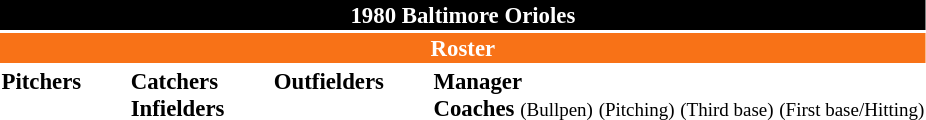<table class="toccolours" style="font-size: 95%;">
<tr>
<th colspan="10" style="background-color: black; color: white; text-align: center;">1980 Baltimore Orioles</th>
</tr>
<tr>
<td colspan="10" style="background-color: #F87217; color: white; text-align: center;"><strong>Roster</strong></td>
</tr>
<tr>
<td valign="top"><strong>Pitchers</strong><br>










</td>
<td width="25px"></td>
<td valign="top"><strong>Catchers</strong><br>


<strong>Infielders</strong>










</td>
<td width="25px"></td>
<td valign="top"><strong>Outfielders</strong><br>






</td>
<td width="25px"></td>
<td valign="top"><strong>Manager</strong><br>
<strong>Coaches</strong>
 <small>(Bullpen)</small>
 <small>(Pitching)</small>
 <small>(Third base)</small>
 <small>(First base/Hitting)</small></td>
</tr>
<tr>
</tr>
</table>
